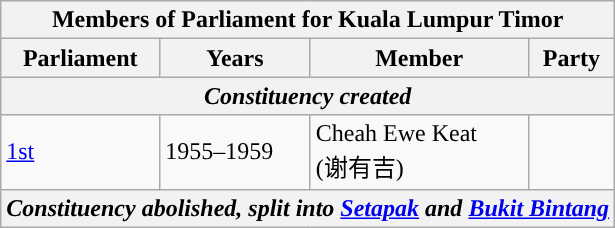<table class="wikitable">
<tr>
<th colspan="4">Members of Parliament for Kuala Lumpur Timor</th>
</tr>
<tr>
<th>Parliament</th>
<th>Years</th>
<th>Member</th>
<th>Party</th>
</tr>
<tr>
<th colspan="4"><em>Constituency created</em></th>
</tr>
<tr>
<td><a href='#'>1st</a></td>
<td>1955–1959</td>
<td>Cheah Ewe Keat  <br>(谢有吉)</td>
<td></td>
</tr>
<tr>
<th colspan="4"><em>Constituency abolished, split into <a href='#'>Setapak</a> and <a href='#'>Bukit Bintang</a></em></th>
</tr>
</table>
